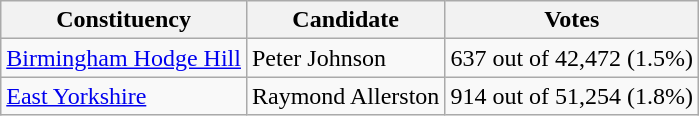<table class="wikitable">
<tr>
<th>Constituency</th>
<th>Candidate</th>
<th>Votes</th>
</tr>
<tr>
<td><a href='#'>Birmingham Hodge Hill</a></td>
<td>Peter Johnson</td>
<td>637 out of 42,472 (1.5%)</td>
</tr>
<tr>
<td><a href='#'>East Yorkshire</a></td>
<td>Raymond Allerston</td>
<td>914 out of 51,254 (1.8%)</td>
</tr>
</table>
